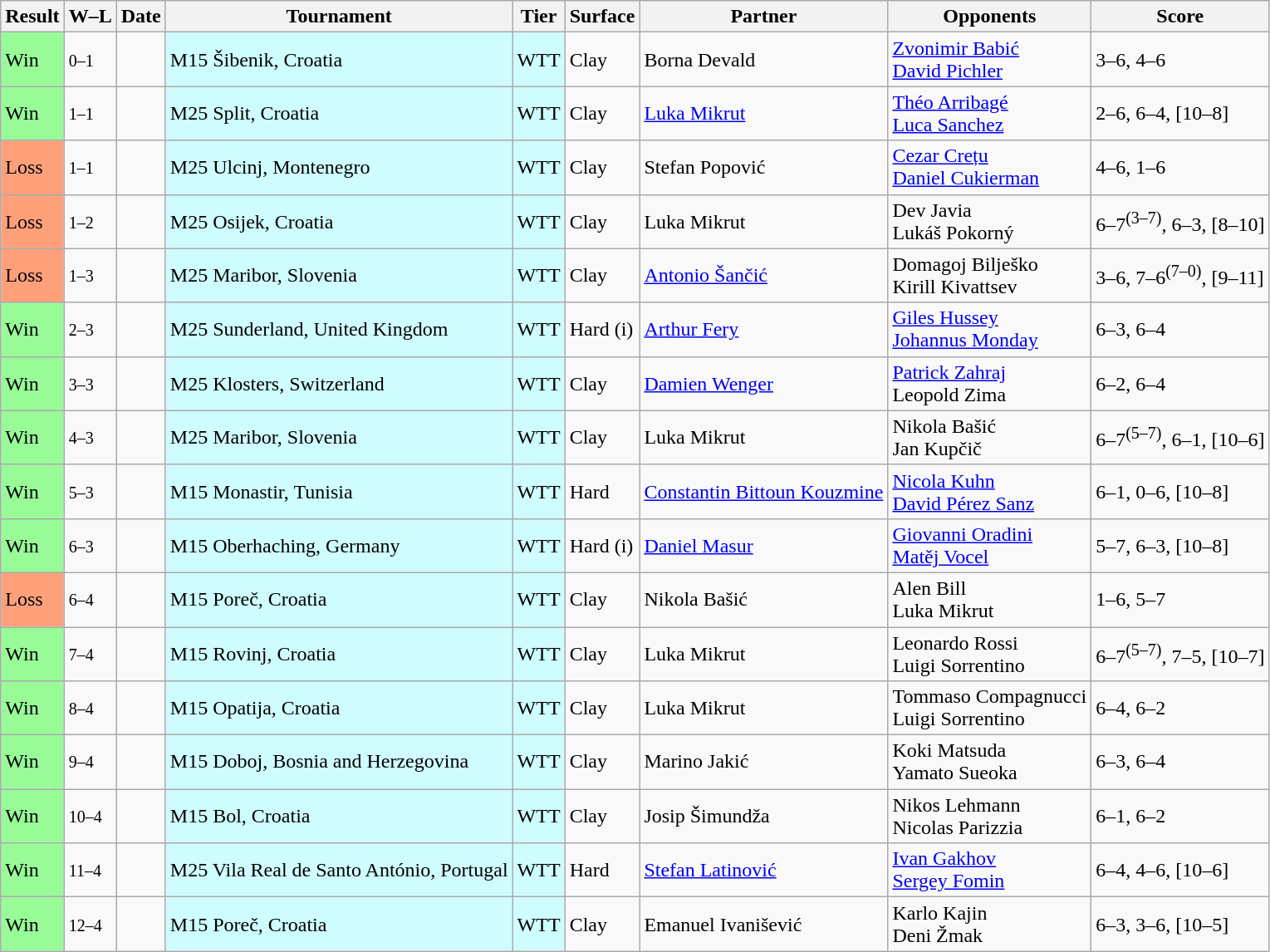<table class="sortable wikitable nowrap">
<tr>
<th>Result</th>
<th class="unsortable">W–L</th>
<th>Date</th>
<th>Tournament</th>
<th>Tier</th>
<th>Surface</th>
<th>Partner</th>
<th>Opponents</th>
<th class="unsortable">Score</th>
</tr>
<tr>
<td bgcolor=98fb98>Win</td>
<td><small>0–1</small></td>
<td></td>
<td style="background:#cffcff;">M15 Šibenik, Croatia</td>
<td style="background:#cffcff;">WTT</td>
<td>Clay</td>
<td> Borna Devald</td>
<td> <a href='#'>Zvonimir Babić</a><br> <a href='#'>David Pichler</a></td>
<td>3–6, 4–6</td>
</tr>
<tr>
<td bgcolor=98fb98>Win</td>
<td><small>1–1</small></td>
<td></td>
<td style="background:#cffcff;">M25 Split, Croatia</td>
<td style="background:#cffcff;">WTT</td>
<td>Clay</td>
<td> <a href='#'>Luka Mikrut</a></td>
<td> <a href='#'>Théo Arribagé</a><br> <a href='#'>Luca Sanchez</a></td>
<td>2–6, 6–4, [10–8]</td>
</tr>
<tr>
<td bgcolor=ffa07a>Loss</td>
<td><small>1–1</small></td>
<td></td>
<td style="background:#cffcff;">M25 Ulcinj, Montenegro</td>
<td style="background:#cffcff;">WTT</td>
<td>Clay</td>
<td> Stefan Popović</td>
<td> <a href='#'>Cezar Crețu</a><br> <a href='#'>Daniel Cukierman</a></td>
<td>4–6, 1–6</td>
</tr>
<tr>
<td bgcolor=ffa07a>Loss</td>
<td><small>1–2</small></td>
<td></td>
<td style="background:#cffcff;">M25 Osijek, Croatia</td>
<td style="background:#cffcff;">WTT</td>
<td>Clay</td>
<td> Luka Mikrut</td>
<td> Dev Javia<br> Lukáš Pokorný</td>
<td>6–7<sup>(3–7)</sup>, 6–3, [8–10]</td>
</tr>
<tr>
<td bgcolor=ffa07a>Loss</td>
<td><small>1–3</small></td>
<td></td>
<td style="background:#cffcff;">M25 Maribor, Slovenia</td>
<td style="background:#cffcff;">WTT</td>
<td>Clay</td>
<td> <a href='#'>Antonio Šančić</a></td>
<td> Domagoj Bilješko<br> Kirill Kivattsev</td>
<td>3–6, 7–6<sup>(7–0)</sup>, [9–11]</td>
</tr>
<tr>
<td bgcolor=98fb98>Win</td>
<td><small>2–3</small></td>
<td></td>
<td style="background:#cffcff;">M25 Sunderland, United Kingdom</td>
<td style="background:#cffcff;">WTT</td>
<td>Hard (i)</td>
<td> <a href='#'>Arthur Fery</a></td>
<td> <a href='#'>Giles Hussey</a><br> <a href='#'>Johannus Monday</a></td>
<td>6–3, 6–4</td>
</tr>
<tr>
<td bgcolor=98fb98>Win</td>
<td><small>3–3</small></td>
<td></td>
<td style="background:#cffcff;">M25 Klosters, Switzerland</td>
<td style="background:#cffcff;">WTT</td>
<td>Clay</td>
<td> <a href='#'>Damien Wenger</a></td>
<td> <a href='#'>Patrick Zahraj</a><br> Leopold Zima</td>
<td>6–2, 6–4</td>
</tr>
<tr>
<td bgcolor=98fb98>Win</td>
<td><small>4–3</small></td>
<td></td>
<td style="background:#cffcff;">M25 Maribor, Slovenia</td>
<td style="background:#cffcff;">WTT</td>
<td>Clay</td>
<td> Luka Mikrut</td>
<td> Nikola Bašić<br> Jan Kupčič</td>
<td>6–7<sup>(5–7)</sup>, 6–1, [10–6]</td>
</tr>
<tr>
<td bgcolor=98fb98>Win</td>
<td><small>5–3</small></td>
<td></td>
<td style="background:#cffcff;">M15 Monastir, Tunisia</td>
<td style="background:#cffcff;">WTT</td>
<td>Hard</td>
<td> <a href='#'>Constantin Bittoun Kouzmine</a></td>
<td> <a href='#'>Nicola Kuhn</a><br> <a href='#'>David Pérez Sanz</a></td>
<td>6–1, 0–6, [10–8]</td>
</tr>
<tr>
<td bgcolor=98fb98>Win</td>
<td><small>6–3</small></td>
<td></td>
<td style="background:#cffcff;">M15 Oberhaching, Germany</td>
<td style="background:#cffcff;">WTT</td>
<td>Hard (i)</td>
<td> <a href='#'>Daniel Masur</a></td>
<td> <a href='#'>Giovanni Oradini</a><br> <a href='#'>Matěj Vocel</a></td>
<td>5–7, 6–3, [10–8]</td>
</tr>
<tr>
<td bgcolor=ffa07a>Loss</td>
<td><small>6–4</small></td>
<td></td>
<td style="background:#cffcff;">M15 Poreč, Croatia</td>
<td style="background:#cffcff;">WTT</td>
<td>Clay</td>
<td> Nikola Bašić</td>
<td> Alen Bill<br> Luka Mikrut</td>
<td>1–6, 5–7</td>
</tr>
<tr>
<td bgcolor=98fb98>Win</td>
<td><small>7–4</small></td>
<td></td>
<td style="background:#cffcff;">M15 Rovinj, Croatia</td>
<td style="background:#cffcff;">WTT</td>
<td>Clay</td>
<td> Luka Mikrut</td>
<td> Leonardo Rossi<br> Luigi Sorrentino</td>
<td>6–7<sup>(5–7)</sup>, 7–5, [10–7]</td>
</tr>
<tr>
<td bgcolor=98fb98>Win</td>
<td><small>8–4</small></td>
<td></td>
<td style="background:#cffcff;">M15 Opatija, Croatia</td>
<td style="background:#cffcff;">WTT</td>
<td>Clay</td>
<td> Luka Mikrut</td>
<td> Tommaso Compagnucci <br> Luigi Sorrentino</td>
<td>6–4, 6–2</td>
</tr>
<tr>
<td bgcolor=98fb98>Win</td>
<td><small>9–4</small></td>
<td></td>
<td style="background:#cffcff;">M15 Doboj, Bosnia and Herzegovina</td>
<td style="background:#cffcff;">WTT</td>
<td>Clay</td>
<td> Marino Jakić</td>
<td> Koki Matsuda <br> Yamato Sueoka</td>
<td>6–3, 6–4</td>
</tr>
<tr>
<td bgcolor=98fb98>Win</td>
<td><small>10–4</small></td>
<td></td>
<td style="background:#cffcff;">M15 Bol, Croatia</td>
<td style="background:#cffcff;">WTT</td>
<td>Clay</td>
<td> Josip Šimundža</td>
<td> Nikos Lehmann <br> Nicolas Parizzia</td>
<td>6–1, 6–2</td>
</tr>
<tr>
<td bgcolor=98fb98>Win</td>
<td><small>11–4</small></td>
<td></td>
<td style="background:#cffcff;">M25 Vila Real de Santo António, Portugal</td>
<td style="background:#cffcff;">WTT</td>
<td>Hard</td>
<td> <a href='#'>Stefan Latinović</a></td>
<td> <a href='#'>Ivan Gakhov</a><br> <a href='#'>Sergey Fomin</a></td>
<td>6–4, 4–6, [10–6]</td>
</tr>
<tr>
<td bgcolor=98fb98>Win</td>
<td><small>12–4</small></td>
<td></td>
<td style="background:#cffcff;">M15 Poreč, Croatia</td>
<td style="background:#cffcff;">WTT</td>
<td>Clay</td>
<td> Emanuel Ivanišević</td>
<td> Karlo Kajin<br> Deni Žmak</td>
<td>6–3, 3–6, [10–5]</td>
</tr>
</table>
